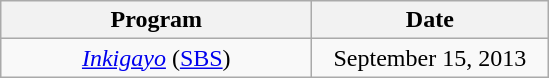<table class="wikitable" style="text-align:center;">
<tr>
<th style="width:200px;">Program</th>
<th style="width:150px;">Date</th>
</tr>
<tr>
<td><em><a href='#'>Inkigayo</a></em> (<a href='#'>SBS</a>)</td>
<td>September 15, 2013</td>
</tr>
</table>
